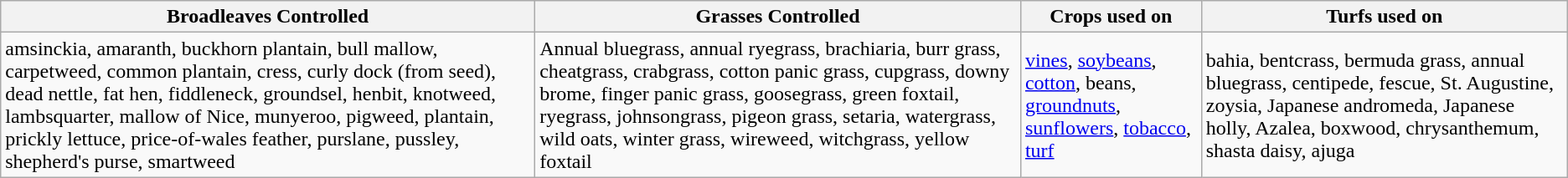<table class="wikitable">
<tr>
<th>Broadleaves Controlled</th>
<th>Grasses Controlled</th>
<th>Crops used on</th>
<th>Turfs used on</th>
</tr>
<tr>
<td>amsinckia, amaranth, buckhorn plantain, bull mallow, carpetweed, common plantain, cress, curly dock (from seed), dead nettle, fat hen, fiddleneck, groundsel, henbit, knotweed, lambsquarter, mallow of Nice, munyeroo, pigweed, plantain, prickly lettuce, price-of-wales feather, purslane, pussley, shepherd's purse, smartweed</td>
<td>Annual bluegrass, annual ryegrass, brachiaria, burr grass, cheatgrass, crabgrass, cotton panic grass, cupgrass, downy brome, finger panic grass, goosegrass, green foxtail, ryegrass, johnsongrass, pigeon grass, setaria, watergrass, wild oats, winter grass, wireweed, witchgrass, yellow foxtail</td>
<td><a href='#'>vines</a>, <a href='#'>soybeans</a>, <a href='#'>cotton</a>, beans, <a href='#'>groundnuts</a>, <a href='#'>sunflowers</a>, <a href='#'>tobacco</a>, <a href='#'>turf</a></td>
<td>bahia, bentcrass, bermuda grass, annual bluegrass, centipede, fescue, St. Augustine, zoysia, Japanese andromeda, Japanese holly, Azalea, boxwood, chrysanthemum, shasta daisy, ajuga</td>
</tr>
</table>
